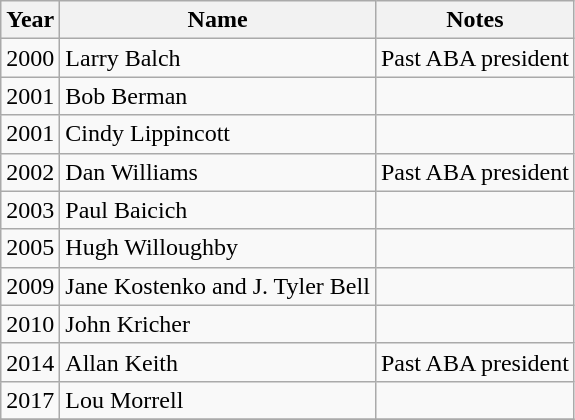<table class="wikitable">
<tr>
<th>Year</th>
<th>Name</th>
<th>Notes</th>
</tr>
<tr>
<td>2000</td>
<td>Larry Balch</td>
<td>Past ABA president</td>
</tr>
<tr>
<td>2001</td>
<td>Bob Berman</td>
<td></td>
</tr>
<tr>
<td>2001</td>
<td>Cindy Lippincott</td>
<td></td>
</tr>
<tr>
<td>2002</td>
<td>Dan Williams</td>
<td>Past ABA president</td>
</tr>
<tr>
<td>2003</td>
<td>Paul Baicich</td>
<td></td>
</tr>
<tr>
<td>2005</td>
<td>Hugh Willoughby</td>
<td></td>
</tr>
<tr>
<td>2009</td>
<td>Jane Kostenko and J. Tyler Bell</td>
<td></td>
</tr>
<tr>
<td>2010</td>
<td>John Kricher</td>
<td></td>
</tr>
<tr>
<td>2014</td>
<td>Allan Keith</td>
<td>Past ABA president</td>
</tr>
<tr>
<td>2017</td>
<td>Lou Morrell</td>
<td></td>
</tr>
<tr>
</tr>
</table>
